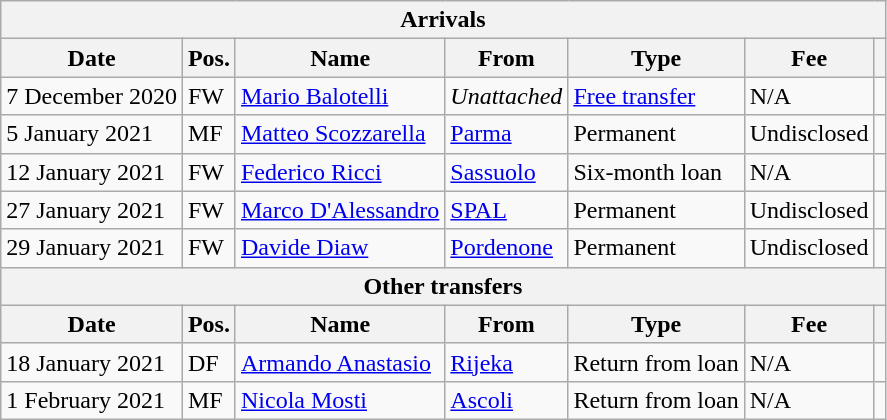<table class="wikitable">
<tr>
<th colspan="7">Arrivals</th>
</tr>
<tr>
<th>Date</th>
<th>Pos.</th>
<th>Name</th>
<th>From</th>
<th>Type</th>
<th>Fee</th>
<th></th>
</tr>
<tr>
<td>7 December 2020</td>
<td>FW</td>
<td> <a href='#'>Mario Balotelli</a></td>
<td><em>Unattached</em></td>
<td><a href='#'>Free transfer</a></td>
<td>N/A</td>
<td></td>
</tr>
<tr>
<td>5 January 2021</td>
<td>MF</td>
<td> <a href='#'>Matteo Scozzarella</a></td>
<td><a href='#'>Parma</a></td>
<td>Permanent</td>
<td>Undisclosed</td>
<td></td>
</tr>
<tr>
<td>12 January 2021</td>
<td>FW</td>
<td> <a href='#'>Federico Ricci</a></td>
<td><a href='#'>Sassuolo</a></td>
<td>Six-month loan</td>
<td>N/A</td>
<td></td>
</tr>
<tr>
<td>27 January 2021</td>
<td>FW</td>
<td> <a href='#'>Marco D'Alessandro</a></td>
<td><a href='#'>SPAL</a></td>
<td>Permanent</td>
<td>Undisclosed</td>
<td></td>
</tr>
<tr>
<td>29 January 2021</td>
<td>FW</td>
<td> <a href='#'>Davide Diaw</a></td>
<td><a href='#'>Pordenone</a></td>
<td>Permanent</td>
<td>Undisclosed</td>
<td></td>
</tr>
<tr>
<th colspan="7">Other transfers</th>
</tr>
<tr>
<th>Date</th>
<th>Pos.</th>
<th>Name</th>
<th>From</th>
<th>Type</th>
<th>Fee</th>
<th></th>
</tr>
<tr>
<td>18 January 2021</td>
<td>DF</td>
<td> <a href='#'>Armando Anastasio</a></td>
<td> <a href='#'>Rijeka</a></td>
<td>Return from loan</td>
<td>N/A</td>
<td></td>
</tr>
<tr>
<td>1 February 2021</td>
<td>MF</td>
<td> <a href='#'>Nicola Mosti</a></td>
<td><a href='#'>Ascoli</a></td>
<td>Return from loan</td>
<td>N/A</td>
<td></td>
</tr>
</table>
